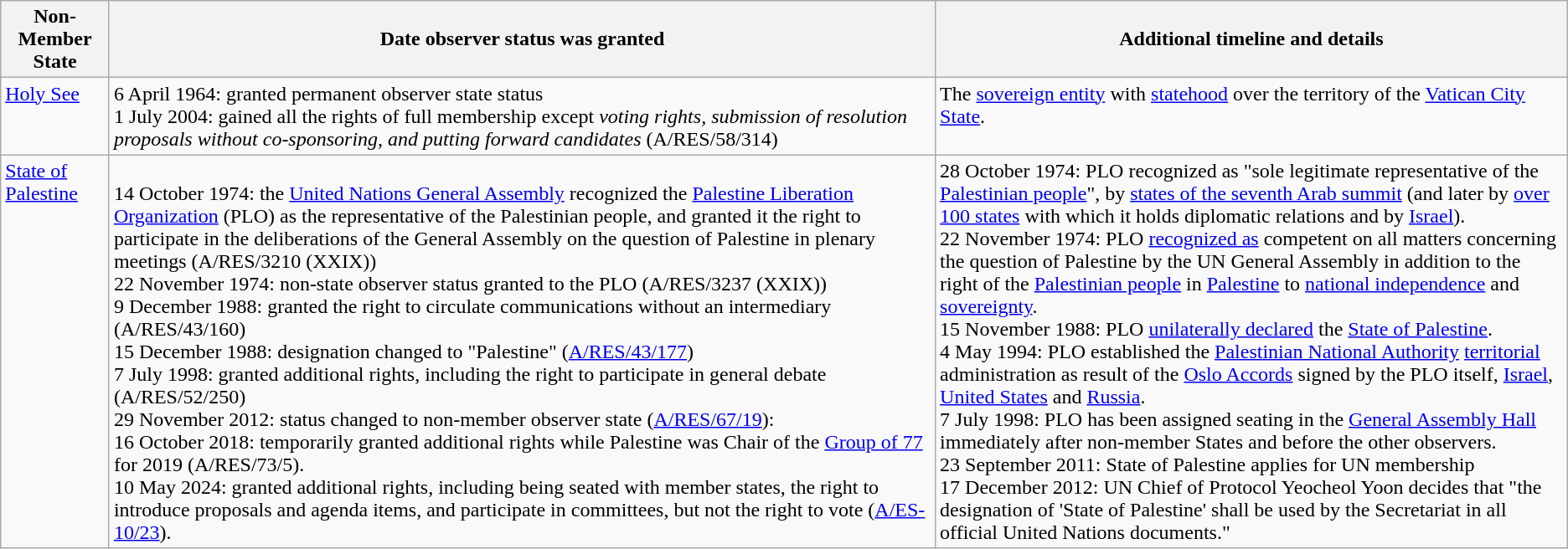<table class="wikitable">
<tr>
<th>Non-Member State</th>
<th>Date observer status was granted</th>
<th>Additional timeline and details</th>
</tr>
<tr>
<td valign=top> <a href='#'>Holy See</a></td>
<td valign=top>6 April 1964: granted permanent observer state status<br> 1 July 2004: gained all the rights of full membership except <em>voting rights, submission of resolution proposals without co-sponsoring, and putting forward candidates</em> (A/RES/58/314)</td>
<td valign=top>The <a href='#'>sovereign entity</a> with <a href='#'>statehood</a> over the territory of the <a href='#'>Vatican City State</a>.</td>
</tr>
<tr>
<td valign=top> <a href='#'>State of Palestine</a></td>
<td valign=top><br>14 October 1974: the <a href='#'>United Nations General Assembly</a> recognized the <a href='#'>Palestine Liberation Organization</a> (PLO) as the representative of the Palestinian people, and granted it the right to participate in the deliberations of the General Assembly on the question of Palestine in plenary meetings (A/RES/3210 (XXIX))<br>
22 November 1974: non-state observer status granted to the PLO (A/RES/3237 (XXIX)) <br>9 December 1988: granted the right to circulate communications without an intermediary (A/RES/43/160)  <br>15 December 1988: designation changed to "Palestine" (<a href='#'>A/RES/43/177</a>) <br>7 July 1998: granted additional rights, including the right to participate in general debate (A/RES/52/250)<br>29 November 2012: status changed to non-member observer state (<a href='#'>A/RES/67/19</a>):<br>16 October 2018: temporarily granted additional rights while Palestine was Chair of the <a href='#'>Group of 77</a> for 2019 (A/RES/73/5).<br>10 May 2024: granted additional rights, including being seated with member states, the right to introduce proposals and agenda items, and participate in committees, but not the right to vote (<a href='#'>A/ES-10/23</a>).</td>
<td valign=top>28 October 1974: PLO recognized as "sole legitimate representative of the <a href='#'>Palestinian people</a>", by <a href='#'>states of the seventh Arab summit</a> (and later by <a href='#'>over 100 states</a> with which it holds diplomatic relations and by <a href='#'>Israel</a>).<br>22 November 1974: PLO <a href='#'>recognized as</a> competent on all matters concerning the question of Palestine by the UN General Assembly in addition to the right of the <a href='#'>Palestinian people</a> in <a href='#'>Palestine</a> to <a href='#'>national independence</a> and <a href='#'>sovereignty</a>.<br>15 November 1988: PLO <a href='#'>unilaterally declared</a> the <a href='#'>State of Palestine</a>.<br>4 May 1994: PLO established the <a href='#'>Palestinian National Authority</a> <a href='#'>territorial</a> administration as result of the <a href='#'>Oslo Accords</a> signed by the PLO itself, <a href='#'>Israel</a>, <a href='#'>United States</a> and <a href='#'>Russia</a>.<br>7 July 1998: PLO has been assigned seating in the <a href='#'>General Assembly Hall</a> immediately after non-member States and before the other observers.<br>23 September 2011: State of Palestine applies for UN membership<br>17 December 2012: UN Chief of Protocol Yeocheol Yoon decides that "the designation of 'State of Palestine' shall be used by the Secretariat in all official United Nations documents."</td>
</tr>
</table>
